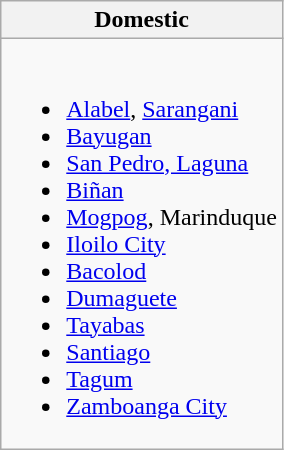<table class="wikitable">
<tr>
<th>Domestic</th>
</tr>
<tr valign="top">
<td><br><ul><li><a href='#'>Alabel</a>, <a href='#'>Sarangani</a></li><li><a href='#'>Bayugan</a></li><li><a href='#'>San Pedro, Laguna</a></li><li><a href='#'>Biñan</a></li><li><a href='#'>Mogpog</a>, Marinduque</li><li><a href='#'>Iloilo City</a></li><li><a href='#'>Bacolod</a></li><li><a href='#'>Dumaguete</a></li><li><a href='#'>Tayabas</a></li><li><a href='#'>Santiago</a></li><li><a href='#'>Tagum</a></li><li><a href='#'>Zamboanga City</a></li></ul></td>
</tr>
</table>
